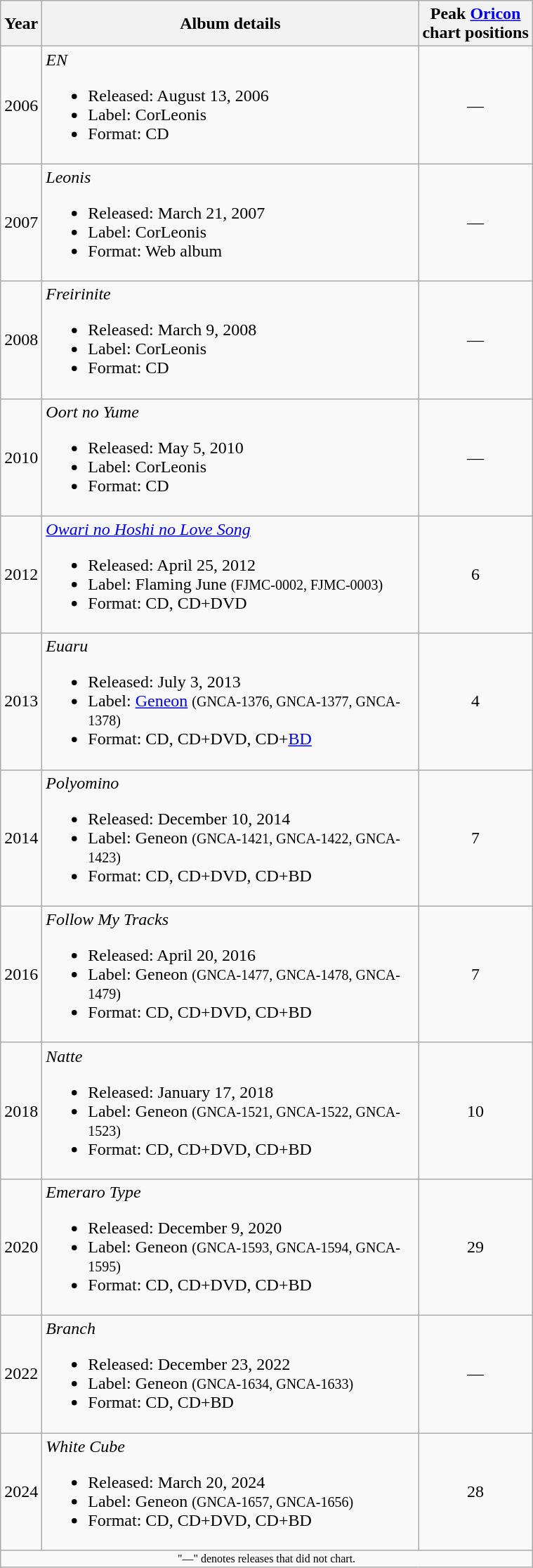<table class="wikitable" border="1">
<tr>
<th rowspan="1">Year</th>
<th rowspan="1" width="350">Album details</th>
<th colspan="1">Peak <a href='#'>Oricon</a><br> chart positions</th>
</tr>
<tr>
<td>2006</td>
<td align="left"><em>EN</em><br><ul><li>Released: August 13, 2006</li><li>Label: CorLeonis</li><li>Format: CD</li></ul></td>
<td align="center">—</td>
</tr>
<tr>
<td>2007</td>
<td align="left"><em>Leonis</em><br><ul><li>Released: March 21, 2007</li><li>Label: CorLeonis</li><li>Format: Web album</li></ul></td>
<td align="center">—</td>
</tr>
<tr>
<td>2008</td>
<td align="left"><em>Freirinite</em><br><ul><li>Released: March 9, 2008</li><li>Label: CorLeonis</li><li>Format: CD</li></ul></td>
<td align="center">—</td>
</tr>
<tr>
<td>2010</td>
<td align="left"><em>Oort no Yume</em><br><ul><li>Released: May 5, 2010</li><li>Label: CorLeonis</li><li>Format: CD</li></ul></td>
<td align="center">—</td>
</tr>
<tr>
<td>2012</td>
<td align="left"><em><a href='#'>Owari no Hoshi no Love Song</a></em><br><ul><li>Released: April 25, 2012</li><li>Label: Flaming June <small>(FJMC-0002, FJMC-0003)</small></li><li>Format: CD, CD+DVD</li></ul></td>
<td align="center">6</td>
</tr>
<tr>
<td>2013</td>
<td align="left"><em>Euaru</em><br><ul><li>Released: July 3, 2013</li><li>Label: <a href='#'>Geneon</a> <small>(GNCA-1376, GNCA-1377, GNCA-1378)</small></li><li>Format: CD, CD+DVD, CD+<a href='#'>BD</a></li></ul></td>
<td align="center">4</td>
</tr>
<tr>
<td>2014</td>
<td align="left"><em>Polyomino</em><br><ul><li>Released: December 10, 2014</li><li>Label: Geneon <small>(GNCA-1421, GNCA-1422, GNCA-1423)</small></li><li>Format: CD, CD+DVD, CD+BD</li></ul></td>
<td align="center">7</td>
</tr>
<tr>
<td>2016</td>
<td align="left"><em>Follow My Tracks</em><br><ul><li>Released: April 20, 2016</li><li>Label: Geneon <small>(GNCA-1477, GNCA-1478, GNCA-1479)</small></li><li>Format: CD, CD+DVD, CD+BD</li></ul></td>
<td align="center">7</td>
</tr>
<tr>
<td>2018</td>
<td align="left"><em>Natte</em><br><ul><li>Released: January 17, 2018</li><li>Label: Geneon <small>(GNCA-1521, GNCA-1522, GNCA-1523)</small></li><li>Format: CD, CD+DVD, CD+BD</li></ul></td>
<td align="center">10</td>
</tr>
<tr>
<td>2020</td>
<td align="left"><em>Emeraro Type</em><br><ul><li>Released: December 9, 2020</li><li>Label: Geneon <small>(GNCA-1593, GNCA-1594, GNCA-1595)</small></li><li>Format: CD, CD+DVD, CD+BD</li></ul></td>
<td align="center">29</td>
</tr>
<tr>
<td>2022</td>
<td align="left"><em>Branch</em><br><ul><li>Released: December 23, 2022</li><li>Label: Geneon <small>(GNCA-1634, GNCA-1633)</small></li><li>Format: CD, CD+BD</li></ul></td>
<td align="center">—</td>
</tr>
<tr>
<td>2024</td>
<td align="left"><em>White Cube</em><br><ul><li>Released: March 20, 2024</li><li>Label: Geneon <small>(GNCA-1657, GNCA-1656)</small></li><li>Format: CD, CD+DVD, CD+BD</li></ul></td>
<td align="center">28</td>
</tr>
<tr>
<td align="center" colspan="13" style="font-size: 8pt">"—" denotes releases that did not chart.</td>
</tr>
</table>
